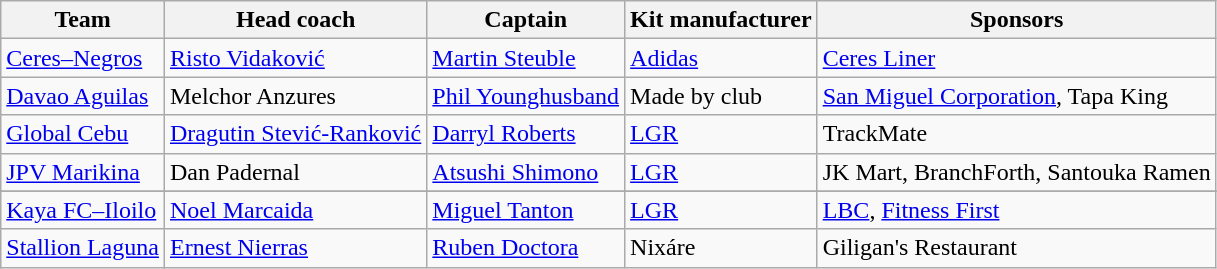<table class="wikitable sortable">
<tr>
<th>Team</th>
<th>Head coach</th>
<th>Captain</th>
<th>Kit manufacturer</th>
<th>Sponsors</th>
</tr>
<tr>
<td><a href='#'>Ceres–Negros</a></td>
<td> <a href='#'>Risto Vidaković</a></td>
<td> <a href='#'>Martin Steuble</a></td>
<td> <a href='#'>Adidas</a></td>
<td><a href='#'>Ceres Liner</a></td>
</tr>
<tr>
<td><a href='#'>Davao Aguilas</a></td>
<td> Melchor Anzures</td>
<td> <a href='#'>Phil Younghusband</a></td>
<td>Made by club</td>
<td><a href='#'>San Miguel Corporation</a>, Tapa King</td>
</tr>
<tr>
<td><a href='#'>Global Cebu</a></td>
<td> <a href='#'>Dragutin Stević-Ranković</a></td>
<td> <a href='#'>Darryl Roberts</a></td>
<td> <a href='#'>LGR</a></td>
<td>TrackMate</td>
</tr>
<tr>
<td><a href='#'>JPV Marikina</a></td>
<td> Dan Padernal</td>
<td> <a href='#'>Atsushi Shimono</a></td>
<td> <a href='#'>LGR</a></td>
<td>JK Mart, BranchForth, Santouka Ramen</td>
</tr>
<tr>
</tr>
<tr>
<td><a href='#'>Kaya FC–Iloilo</a></td>
<td> <a href='#'>Noel Marcaida</a></td>
<td> <a href='#'>Miguel Tanton</a></td>
<td> <a href='#'>LGR</a></td>
<td><a href='#'>LBC</a>, <a href='#'>Fitness First</a></td>
</tr>
<tr>
<td><a href='#'>Stallion Laguna</a></td>
<td> <a href='#'>Ernest Nierras</a></td>
<td> <a href='#'>Ruben Doctora</a></td>
<td> Nixáre</td>
<td>Giligan's Restaurant</td>
</tr>
</table>
